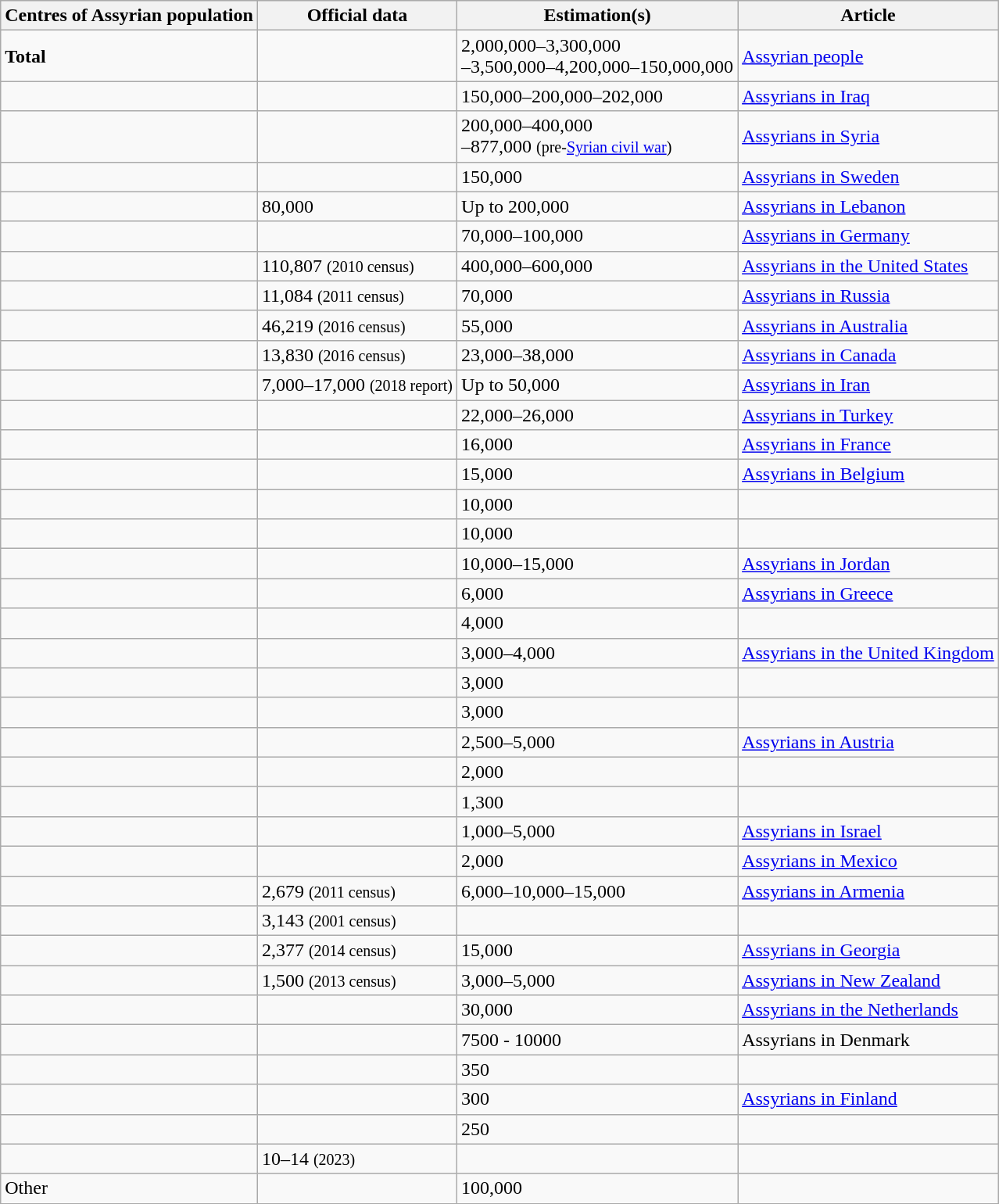<table class="wikitable sortable" style="border:1px solid #aaa; border-collapse:collapse">
<tr bgcolor="#ECECEC">
<th class="unsortable">Centres of Assyrian population</th>
<th>Official data</th>
<th>Estimation(s)</th>
<th class="unsortable">Article</th>
</tr>
<tr>
<td> <strong>Total</strong></td>
<td></td>
<td>2,000,000–3,300,000<br>–3,500,000–4,200,000–150,000,000</td>
<td><a href='#'>Assyrian people</a></td>
</tr>
<tr>
<td></td>
<td></td>
<td>150,000–200,000–202,000</td>
<td><a href='#'>Assyrians in Iraq</a></td>
</tr>
<tr>
<td></td>
<td></td>
<td>200,000–400,000<br>–877,000 <small>(pre-<a href='#'>Syrian civil war</a>)</small></td>
<td><a href='#'>Assyrians in Syria</a></td>
</tr>
<tr>
<td></td>
<td></td>
<td>150,000</td>
<td><a href='#'>Assyrians in Sweden</a></td>
</tr>
<tr>
<td></td>
<td>80,000</td>
<td>Up to 200,000</td>
<td><a href='#'>Assyrians in Lebanon</a></td>
</tr>
<tr>
<td></td>
<td></td>
<td>70,000–100,000</td>
<td><a href='#'> Assyrians in Germany</a></td>
</tr>
<tr>
<td></td>
<td>110,807 <small>(2010 census)</small></td>
<td>400,000–600,000</td>
<td><a href='#'> Assyrians in the United States</a></td>
</tr>
<tr>
<td></td>
<td>11,084 <small>(2011 census)</small></td>
<td>70,000</td>
<td><a href='#'>Assyrians in Russia</a></td>
</tr>
<tr>
<td></td>
<td>46,219 <small>(2016 census)</small></td>
<td>55,000</td>
<td><a href='#'>Assyrians in Australia</a></td>
</tr>
<tr>
<td></td>
<td>13,830 <small>(2016 census)</small></td>
<td>23,000–38,000</td>
<td><a href='#'>Assyrians in Canada</a></td>
</tr>
<tr>
<td></td>
<td>7,000–17,000 <small>(2018 report)</small></td>
<td>Up to 50,000</td>
<td><a href='#'>Assyrians in Iran</a></td>
</tr>
<tr>
<td></td>
<td></td>
<td>22,000–26,000</td>
<td><a href='#'>Assyrians in Turkey</a></td>
</tr>
<tr>
<td></td>
<td></td>
<td>16,000</td>
<td><a href='#'>Assyrians in France</a></td>
</tr>
<tr>
<td></td>
<td></td>
<td>15,000</td>
<td><a href='#'>Assyrians in Belgium</a></td>
</tr>
<tr>
<td></td>
<td></td>
<td>10,000</td>
<td></td>
</tr>
<tr>
<td></td>
<td></td>
<td>10,000</td>
<td></td>
</tr>
<tr>
<td></td>
<td></td>
<td>10,000–15,000</td>
<td><a href='#'>Assyrians in Jordan</a></td>
</tr>
<tr>
<td></td>
<td></td>
<td>6,000</td>
<td><a href='#'>Assyrians in Greece</a></td>
</tr>
<tr>
<td></td>
<td></td>
<td>4,000</td>
<td></td>
</tr>
<tr>
<td></td>
<td></td>
<td>3,000–4,000</td>
<td><a href='#'>Assyrians in the United Kingdom</a></td>
</tr>
<tr>
<td></td>
<td></td>
<td>3,000</td>
<td></td>
</tr>
<tr>
<td></td>
<td></td>
<td>3,000</td>
<td></td>
</tr>
<tr>
<td></td>
<td></td>
<td>2,500–5,000</td>
<td><a href='#'>Assyrians in Austria</a></td>
</tr>
<tr>
<td></td>
<td></td>
<td>2,000</td>
<td></td>
</tr>
<tr>
<td></td>
<td></td>
<td>1,300</td>
<td></td>
</tr>
<tr>
<td></td>
<td></td>
<td>1,000–5,000</td>
<td><a href='#'>Assyrians in Israel</a></td>
</tr>
<tr>
<td></td>
<td></td>
<td>2,000</td>
<td><a href='#'>Assyrians in Mexico</a></td>
</tr>
<tr>
<td></td>
<td>2,679 <small>(2011 census)</small></td>
<td>6,000–10,000–15,000</td>
<td><a href='#'>Assyrians in Armenia</a></td>
</tr>
<tr>
<td></td>
<td>3,143 <small>(2001 census)</small></td>
<td></td>
<td></td>
</tr>
<tr>
<td></td>
<td>2,377 <small>(2014 census)</small></td>
<td>15,000</td>
<td><a href='#'>Assyrians in Georgia</a></td>
</tr>
<tr>
<td></td>
<td>1,500 <small>(2013 census)</small></td>
<td>3,000–5,000</td>
<td><a href='#'>Assyrians in New Zealand</a></td>
</tr>
<tr>
<td></td>
<td></td>
<td>30,000</td>
<td><a href='#'>Assyrians in the Netherlands</a></td>
</tr>
<tr>
<td></td>
<td></td>
<td>7500 - 10000</td>
<td>Assyrians in Denmark</td>
</tr>
<tr>
<td></td>
<td></td>
<td>350</td>
<td></td>
</tr>
<tr>
<td></td>
<td></td>
<td>300</td>
<td><a href='#'>Assyrians in Finland</a></td>
</tr>
<tr>
<td></td>
<td></td>
<td>250</td>
<td></td>
</tr>
<tr>
<td></td>
<td>10–14 <small>(2023)</small></td>
<td></td>
<td></td>
</tr>
<tr>
<td>Other</td>
<td></td>
<td>100,000</td>
<td></td>
</tr>
<tr>
</tr>
</table>
